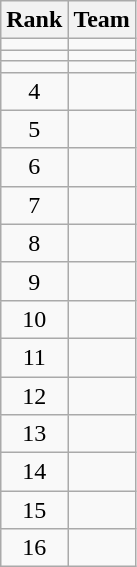<table class=wikitable style="text-align:left;">
<tr>
<th>Rank</th>
<th>Team</th>
</tr>
<tr>
<td align=center></td>
<td></td>
</tr>
<tr>
<td align=center></td>
<td></td>
</tr>
<tr>
<td align=center></td>
<td></td>
</tr>
<tr>
<td align=center>4</td>
<td></td>
</tr>
<tr>
<td align=center>5</td>
<td></td>
</tr>
<tr>
<td align=center>6</td>
<td></td>
</tr>
<tr>
<td align=center>7</td>
<td></td>
</tr>
<tr>
<td align=center>8</td>
<td></td>
</tr>
<tr>
<td align=center>9</td>
<td></td>
</tr>
<tr>
<td align=center>10</td>
<td></td>
</tr>
<tr>
<td align=center>11</td>
<td></td>
</tr>
<tr>
<td align=center>12</td>
<td></td>
</tr>
<tr>
<td align=center>13</td>
<td></td>
</tr>
<tr>
<td align=center>14</td>
<td></td>
</tr>
<tr>
<td align=center>15</td>
<td></td>
</tr>
<tr>
<td align=center>16</td>
<td></td>
</tr>
</table>
